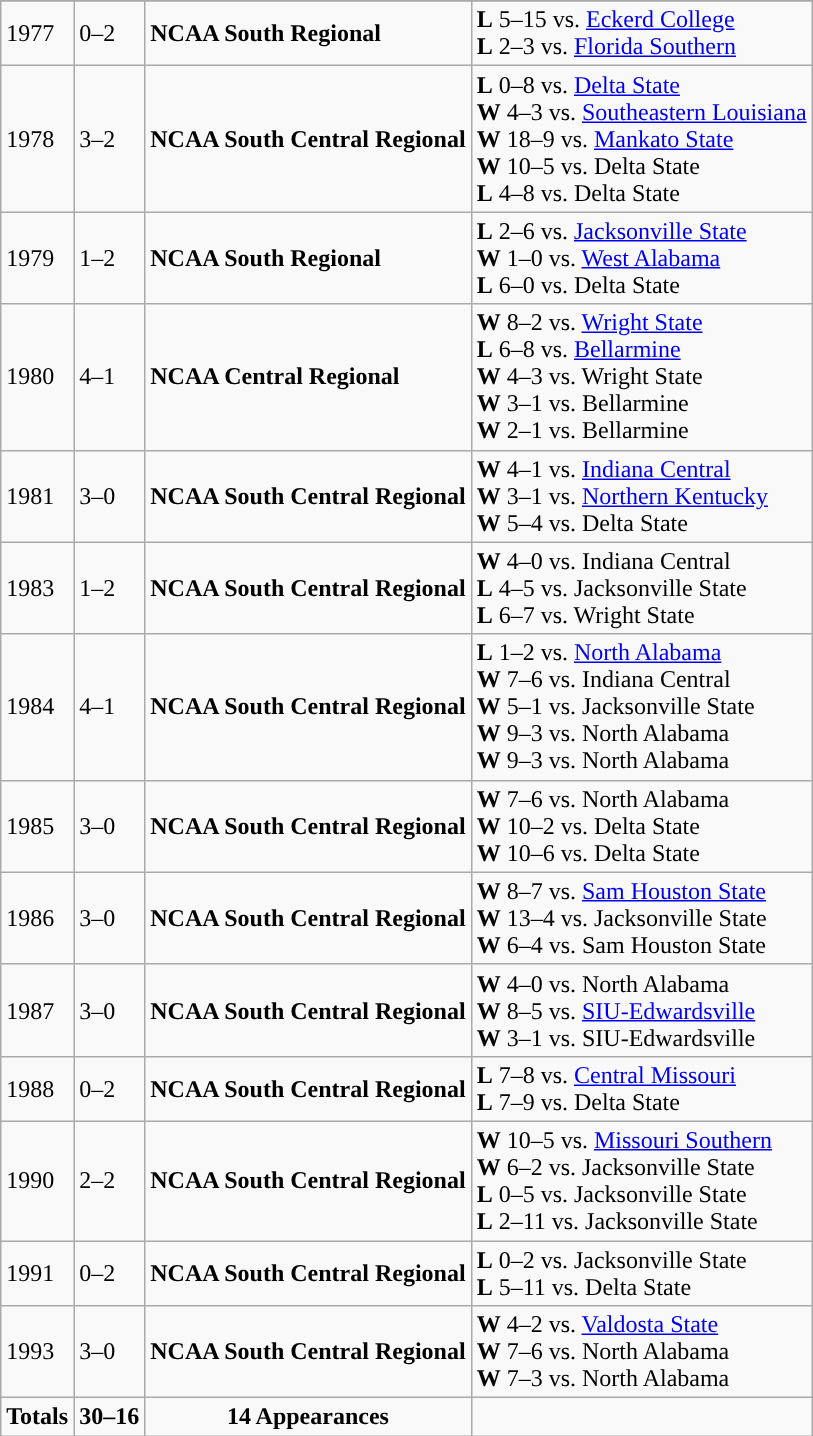<table class="wikitable" style="text-align:center;">
<tr>
</tr>
<tr style="text-align:left;">
<td>1977</td>
<td>0–2</td>
<td><strong>NCAA South Regional</strong></td>
<td><strong>L</strong> 5–15 vs. <a href='#'>Eckerd College</a><br><strong>L</strong> 2–3 vs. <a href='#'>Florida Southern</a></td>
</tr>
<tr style="text-align:left;">
<td>1978</td>
<td>3–2</td>
<td><strong>NCAA South Central Regional</strong></td>
<td><strong>L</strong> 0–8 vs. <a href='#'>Delta State</a><br><strong>W</strong> 4–3 vs. <a href='#'>Southeastern Louisiana</a><br><strong>W</strong> 18–9 vs. <a href='#'>Mankato State</a><br><strong>W</strong> 10–5 vs. Delta State<br><strong>L</strong> 4–8 vs. Delta State</td>
</tr>
<tr style="text-align:left;">
<td>1979</td>
<td>1–2</td>
<td><strong>NCAA South Regional</strong></td>
<td><strong>L</strong> 2–6 vs. <a href='#'>Jacksonville State</a><br><strong>W</strong> 1–0 vs. <a href='#'>West Alabama</a><br><strong>L</strong> 6–0 vs. Delta State</td>
</tr>
<tr style="text-align:left;">
<td>1980</td>
<td>4–1</td>
<td><strong>NCAA Central Regional</strong></td>
<td><strong>W</strong> 8–2 vs. <a href='#'>Wright State</a><br><strong>L</strong> 6–8 vs. <a href='#'>Bellarmine</a><br><strong>W</strong> 4–3 vs. Wright State<br><strong>W</strong> 3–1 vs. Bellarmine<br><strong>W</strong> 2–1 vs. Bellarmine</td>
</tr>
<tr style="text-align:left;">
<td>1981</td>
<td>3–0</td>
<td><strong>NCAA South Central Regional</strong></td>
<td><strong>W</strong> 4–1 vs. <a href='#'>Indiana Central</a><br><strong>W</strong> 3–1 vs. <a href='#'>Northern Kentucky</a><br><strong>W</strong> 5–4 vs. Delta State</td>
</tr>
<tr style="text-align:left;">
<td>1983</td>
<td>1–2</td>
<td><strong>NCAA South Central Regional</strong></td>
<td><strong>W</strong> 4–0 vs. Indiana Central<br><strong>L</strong> 4–5 vs. Jacksonville State<br><strong>L</strong> 6–7 vs. Wright State</td>
</tr>
<tr style="text-align:left;">
<td>1984</td>
<td>4–1</td>
<td><strong>NCAA South Central Regional</strong></td>
<td><strong>L</strong> 1–2 vs. <a href='#'>North Alabama</a><br><strong>W</strong> 7–6 vs. Indiana Central<br><strong>W</strong> 5–1 vs. Jacksonville State<br><strong>W</strong> 9–3 vs. North Alabama<br><strong>W</strong> 9–3 vs. North Alabama</td>
</tr>
<tr style="text-align:left;">
<td>1985</td>
<td>3–0</td>
<td><strong>NCAA South Central Regional</strong></td>
<td><strong>W</strong> 7–6 vs. North Alabama<br><strong>W</strong> 10–2 vs. Delta State<br><strong>W</strong> 10–6 vs. Delta State</td>
</tr>
<tr style="text-align:left;">
<td>1986</td>
<td>3–0</td>
<td><strong>NCAA South Central Regional</strong></td>
<td><strong>W</strong> 8–7 vs. <a href='#'>Sam Houston State</a><br><strong>W</strong> 13–4 vs. Jacksonville State<br><strong>W</strong> 6–4 vs. Sam Houston State</td>
</tr>
<tr style="text-align:left;">
<td>1987</td>
<td>3–0</td>
<td><strong>NCAA South Central Regional</strong></td>
<td><strong>W</strong> 4–0 vs. North Alabama<br><strong>W</strong> 8–5 vs. <a href='#'>SIU-Edwardsville</a><br><strong>W</strong> 3–1 vs. SIU-Edwardsville</td>
</tr>
<tr style="text-align:left;">
<td>1988</td>
<td>0–2</td>
<td><strong>NCAA South Central Regional</strong></td>
<td><strong>L</strong> 7–8 vs. <a href='#'>Central Missouri</a><br><strong>L</strong> 7–9 vs. Delta State</td>
</tr>
<tr style="text-align:left;">
<td>1990</td>
<td>2–2</td>
<td><strong>NCAA South Central Regional</strong></td>
<td><strong>W</strong> 10–5 vs. <a href='#'>Missouri Southern</a><br><strong>W</strong> 6–2 vs. Jacksonville State<br><strong>L</strong> 0–5 vs. Jacksonville State<br><strong>L</strong> 2–11 vs. Jacksonville State</td>
</tr>
<tr style="text-align:left;">
<td>1991</td>
<td>0–2</td>
<td><strong>NCAA South Central Regional</strong></td>
<td><strong>L</strong> 0–2 vs. Jacksonville State<br><strong>L</strong> 5–11 vs. Delta State</td>
</tr>
<tr style="text-align:left;">
<td>1993</td>
<td>3–0</td>
<td><strong>NCAA South Central Regional</strong></td>
<td><strong>W</strong> 4–2 vs. <a href='#'>Valdosta State</a><br><strong>W</strong> 7–6 vs. North Alabama<br><strong>W</strong> 7–3 vs. North Alabama</td>
</tr>
<tr class="unsortable" style="text-align:center; ">
<td><strong>Totals</strong></td>
<td><strong>30–16</strong></td>
<td><strong>14 Appearances</strong></td>
<td></td>
</tr>
</table>
